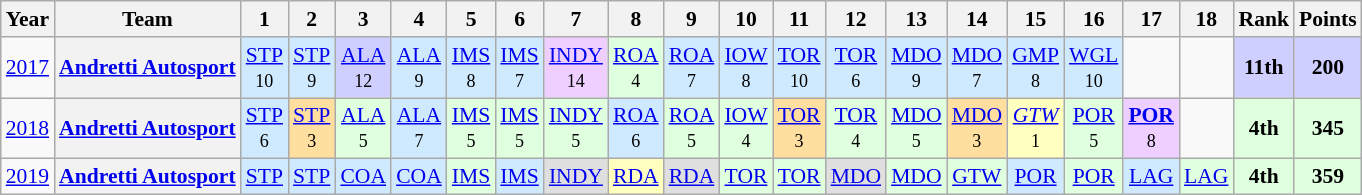<table class="wikitable" style="text-align:center; font-size:90%">
<tr>
<th>Year</th>
<th>Team</th>
<th>1</th>
<th>2</th>
<th>3</th>
<th>4</th>
<th>5</th>
<th>6</th>
<th>7</th>
<th>8</th>
<th>9</th>
<th>10</th>
<th>11</th>
<th>12</th>
<th>13</th>
<th>14</th>
<th>15</th>
<th>16</th>
<th>17</th>
<th>18</th>
<th>Rank</th>
<th>Points</th>
</tr>
<tr>
<td><a href='#'>2017</a></td>
<th><a href='#'>Andretti Autosport</a></th>
<td style="background:#CFEAFF;"><a href='#'>STP</a><br><small>10</small></td>
<td style="background:#CFEAFF;"><a href='#'>STP</a><br><small>9</small></td>
<td style="background:#CFCFFF;"><a href='#'>ALA</a><br><small>12</small></td>
<td style="background:#CFEAFF;"><a href='#'>ALA</a><br><small>9</small></td>
<td style="background:#CFEAFF;"><a href='#'>IMS</a><br><small>8</small></td>
<td style="background:#CFEAFF;"><a href='#'>IMS</a><br><small>7</small></td>
<td style="background:#EFCFFF;"><a href='#'>INDY</a><br><small>14</small></td>
<td style="background:#DFFFDF;"><a href='#'>ROA</a><br><small>4</small></td>
<td style="background:#CFEAFF;"><a href='#'>ROA</a><br><small>7</small></td>
<td style="background:#CFEAFF;"><a href='#'>IOW</a><br><small>8</small></td>
<td style="background:#CFEAFF;"><a href='#'>TOR</a><br><small>10</small></td>
<td style="background:#CFEAFF;"><a href='#'>TOR</a><br><small>6</small></td>
<td style="background:#CFEAFF;"><a href='#'>MDO</a><br><small>9</small></td>
<td style="background:#CFEAFF;"><a href='#'>MDO</a><br><small>7</small></td>
<td style="background:#CFEAFF;"><a href='#'>GMP</a><br><small>8</small></td>
<td style="background:#CFEAFF;"><a href='#'>WGL</a><br><small>10</small></td>
<td></td>
<td></td>
<th style="background:#CFCFFF;">11th</th>
<th style="background:#CFCFFF;">200</th>
</tr>
<tr>
<td><a href='#'>2018</a></td>
<th><a href='#'>Andretti Autosport</a></th>
<td style="background:#CFEAFF;"><a href='#'>STP</a><br><small>6</small></td>
<td style="background:#FFDF9F;"><a href='#'>STP</a><br><small>3</small></td>
<td style="background:#DFFFDF;"><a href='#'>ALA</a><br><small>5</small></td>
<td style="background:#CFEAFF;"><a href='#'>ALA</a><br><small>7</small></td>
<td style="background:#DFFFDF;"><a href='#'>IMS</a><br><small>5</small></td>
<td style="background:#DFFFDF;"><a href='#'>IMS</a><br><small>5</small></td>
<td style="background:#DFFFDF;"><a href='#'>INDY</a><br><small>5</small></td>
<td style="background:#CFEAFF;"><a href='#'>ROA</a><br><small>6</small></td>
<td style="background:#DFFFDF;"><a href='#'>ROA</a><br><small>5</small></td>
<td style="background:#DFFFDF;"><a href='#'>IOW</a><br><small>4</small></td>
<td style="background:#FFDF9F;"><a href='#'>TOR</a><br><small>3</small></td>
<td style="background:#DFFFDF;"><a href='#'>TOR</a><br><small>4</small></td>
<td style="background:#DFFFDF;"><a href='#'>MDO</a><br><small>5</small></td>
<td style="background:#FFDF9F;"><a href='#'>MDO</a><br><small>3</small></td>
<td style="background:#FFFFBF;"><em><a href='#'>GTW</a></em><br><small>1</small></td>
<td style="background:#DFFFDF;"><a href='#'>POR</a><br><small>5</small></td>
<td style="background:#EFCFFF;"><strong><a href='#'>POR</a></strong><br><small>8</small></td>
<td></td>
<th style="background:#DFFFDF;">4th</th>
<th style="background:#DFFFDF;">345</th>
</tr>
<tr>
<td><a href='#'>2019</a></td>
<th><a href='#'>Andretti Autosport</a></th>
<td style="background:#CFEAFF;"><a href='#'>STP</a><br></td>
<td style="background:#CFEAFF;"><a href='#'>STP</a><br></td>
<td style="background:#CFEAFF;"><a href='#'>COA</a><br></td>
<td style="background:#CFEAFF;"><a href='#'>COA</a><br></td>
<td style="background:#DFFFDF;"><a href='#'>IMS</a><br></td>
<td style="background:#CFEAFF;"><a href='#'>IMS</a><br></td>
<td style="background:#DFDFDF;"><a href='#'>INDY</a><br></td>
<td style="background:#FFFFBF;"><a href='#'>RDA</a><br></td>
<td style="background:#DFDFDF;"><a href='#'>RDA</a><br></td>
<td style="background:#DFFFDF;"><a href='#'>TOR</a><br></td>
<td style="background:#DFFFDF;"><a href='#'>TOR</a><br></td>
<td style="background:#DFDFDF;"><a href='#'>MDO</a><br></td>
<td style="background:#DFFFDF;"><a href='#'>MDO</a><br></td>
<td style="background:#DFFFDF;"><a href='#'>GTW</a><br></td>
<td style="background:#CFEAFF;"><a href='#'>POR</a><br></td>
<td style="background:#DFFFDF;"><a href='#'>POR</a><br></td>
<td style="background:#CFEAFF;"><a href='#'>LAG</a><br></td>
<td style="background:#DFFFDF;"><a href='#'>LAG</a><br></td>
<th style="background:#DFFFDF;">4th</th>
<th style="background:#DFFFDF;">359</th>
</tr>
</table>
